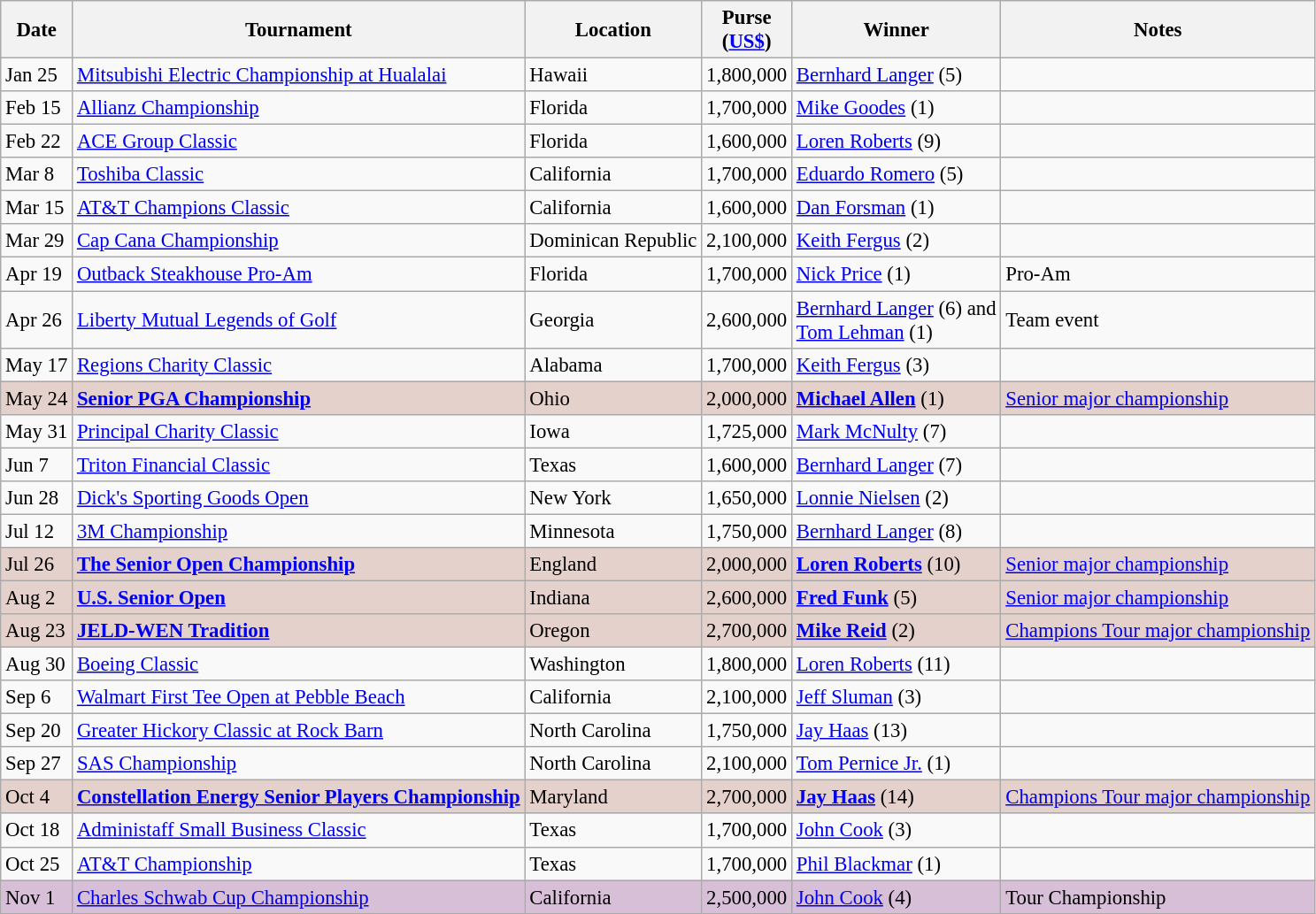<table class="wikitable" style="font-size:95%">
<tr>
<th>Date</th>
<th>Tournament</th>
<th>Location</th>
<th>Purse<br>(<a href='#'>US$</a>)</th>
<th>Winner</th>
<th>Notes</th>
</tr>
<tr>
<td>Jan 25</td>
<td><a href='#'>Mitsubishi Electric Championship at Hualalai</a></td>
<td>Hawaii</td>
<td align=right>1,800,000</td>
<td> <a href='#'>Bernhard Langer</a> (5)</td>
<td></td>
</tr>
<tr>
<td>Feb 15</td>
<td><a href='#'>Allianz Championship</a></td>
<td>Florida</td>
<td align=right>1,700,000</td>
<td> <a href='#'>Mike Goodes</a> (1)</td>
<td></td>
</tr>
<tr>
<td>Feb 22</td>
<td><a href='#'>ACE Group Classic</a></td>
<td>Florida</td>
<td align=right>1,600,000</td>
<td> <a href='#'>Loren Roberts</a> (9)</td>
<td></td>
</tr>
<tr>
<td>Mar 8</td>
<td><a href='#'>Toshiba Classic</a></td>
<td>California</td>
<td align=right>1,700,000</td>
<td> <a href='#'>Eduardo Romero</a> (5)</td>
<td></td>
</tr>
<tr>
<td>Mar 15</td>
<td><a href='#'>AT&T Champions Classic</a></td>
<td>California</td>
<td align=right>1,600,000</td>
<td> <a href='#'>Dan Forsman</a> (1)</td>
<td></td>
</tr>
<tr>
<td>Mar 29</td>
<td><a href='#'>Cap Cana Championship</a></td>
<td>Dominican Republic</td>
<td align=right>2,100,000</td>
<td> <a href='#'>Keith Fergus</a> (2)</td>
<td></td>
</tr>
<tr>
<td>Apr 19</td>
<td><a href='#'>Outback Steakhouse Pro-Am</a></td>
<td>Florida</td>
<td align=right>1,700,000</td>
<td> <a href='#'>Nick Price</a> (1)</td>
<td>Pro-Am</td>
</tr>
<tr>
<td>Apr 26</td>
<td><a href='#'>Liberty Mutual Legends of Golf</a></td>
<td>Georgia</td>
<td align=right>2,600,000</td>
<td> <a href='#'>Bernhard Langer</a> (6) and<br> <a href='#'>Tom Lehman</a> (1)</td>
<td>Team event</td>
</tr>
<tr>
<td>May 17</td>
<td><a href='#'>Regions Charity Classic</a></td>
<td>Alabama</td>
<td align=right>1,700,000</td>
<td> <a href='#'>Keith Fergus</a> (3)</td>
<td></td>
</tr>
<tr style="background:#e5d1cb;">
<td>May 24</td>
<td><strong><a href='#'>Senior PGA Championship</a></strong></td>
<td>Ohio</td>
<td align=right>2,000,000</td>
<td> <strong><a href='#'>Michael Allen</a></strong> (1)</td>
<td><a href='#'>Senior major championship</a></td>
</tr>
<tr>
<td>May 31</td>
<td><a href='#'>Principal Charity Classic</a></td>
<td>Iowa</td>
<td align=right>1,725,000</td>
<td> <a href='#'>Mark McNulty</a> (7)</td>
<td></td>
</tr>
<tr>
<td>Jun 7</td>
<td><a href='#'>Triton Financial Classic</a></td>
<td>Texas</td>
<td align=right>1,600,000</td>
<td> <a href='#'>Bernhard Langer</a> (7)</td>
<td></td>
</tr>
<tr>
<td>Jun 28</td>
<td><a href='#'>Dick's Sporting Goods Open</a></td>
<td>New York</td>
<td align=right>1,650,000</td>
<td> <a href='#'>Lonnie Nielsen</a> (2)</td>
<td></td>
</tr>
<tr>
<td>Jul 12</td>
<td><a href='#'>3M Championship</a></td>
<td>Minnesota</td>
<td align=right>1,750,000</td>
<td> <a href='#'>Bernhard Langer</a> (8)</td>
<td></td>
</tr>
<tr style="background:#e5d1cb;">
<td>Jul 26</td>
<td><strong><a href='#'>The Senior Open Championship</a></strong></td>
<td>England</td>
<td align=right>2,000,000</td>
<td> <strong><a href='#'>Loren Roberts</a></strong> (10)</td>
<td><a href='#'>Senior major championship</a></td>
</tr>
<tr style="background:#e5d1cb;">
<td>Aug 2</td>
<td><strong><a href='#'>U.S. Senior Open</a></strong></td>
<td>Indiana</td>
<td align=right>2,600,000</td>
<td> <strong><a href='#'>Fred Funk</a></strong> (5)</td>
<td><a href='#'>Senior major championship</a></td>
</tr>
<tr style="background:#e5d1cb;">
<td>Aug 23</td>
<td><strong><a href='#'>JELD-WEN Tradition</a></strong></td>
<td>Oregon</td>
<td align=right>2,700,000</td>
<td> <strong><a href='#'>Mike Reid</a></strong> (2)</td>
<td><a href='#'>Champions Tour major championship</a></td>
</tr>
<tr>
<td>Aug 30</td>
<td><a href='#'>Boeing Classic</a></td>
<td>Washington</td>
<td align=right>1,800,000</td>
<td> <a href='#'>Loren Roberts</a> (11)</td>
<td></td>
</tr>
<tr>
<td>Sep 6</td>
<td><a href='#'>Walmart First Tee Open at Pebble Beach</a></td>
<td>California</td>
<td align=right>2,100,000</td>
<td> <a href='#'>Jeff Sluman</a> (3)</td>
<td></td>
</tr>
<tr>
<td>Sep 20</td>
<td><a href='#'>Greater Hickory Classic at Rock Barn</a></td>
<td>North Carolina</td>
<td align=right>1,750,000</td>
<td> <a href='#'>Jay Haas</a> (13)</td>
<td></td>
</tr>
<tr>
<td>Sep 27</td>
<td><a href='#'>SAS Championship</a></td>
<td>North Carolina</td>
<td align=right>2,100,000</td>
<td> <a href='#'>Tom Pernice Jr.</a> (1)</td>
<td></td>
</tr>
<tr style="background:#e5d1cb;">
<td>Oct 4</td>
<td><strong><a href='#'>Constellation Energy Senior Players Championship</a></strong></td>
<td>Maryland</td>
<td align=right>2,700,000</td>
<td> <strong><a href='#'>Jay Haas</a></strong> (14)</td>
<td><a href='#'>Champions Tour major championship</a></td>
</tr>
<tr>
<td>Oct 18</td>
<td><a href='#'>Administaff Small Business Classic</a></td>
<td>Texas</td>
<td align=right>1,700,000</td>
<td> <a href='#'>John Cook</a> (3)</td>
<td></td>
</tr>
<tr>
<td>Oct 25</td>
<td><a href='#'>AT&T Championship</a></td>
<td>Texas</td>
<td align=right>1,700,000</td>
<td> <a href='#'>Phil Blackmar</a> (1)</td>
<td></td>
</tr>
<tr style="background:thistle;">
<td>Nov 1</td>
<td><a href='#'>Charles Schwab Cup Championship</a></td>
<td>California</td>
<td align=right>2,500,000</td>
<td> <a href='#'>John Cook</a> (4)</td>
<td>Tour Championship</td>
</tr>
</table>
